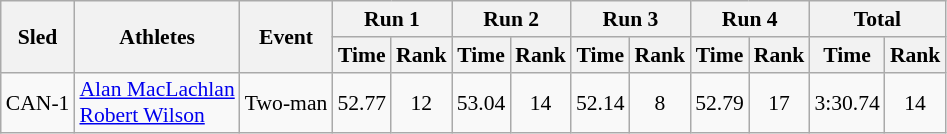<table class="wikitable" border="1" style="font-size:90%">
<tr>
<th rowspan="2">Sled</th>
<th rowspan="2">Athletes</th>
<th rowspan="2">Event</th>
<th colspan="2">Run 1</th>
<th colspan="2">Run 2</th>
<th colspan="2">Run 3</th>
<th colspan="2">Run 4</th>
<th colspan="2">Total</th>
</tr>
<tr>
<th>Time</th>
<th>Rank</th>
<th>Time</th>
<th>Rank</th>
<th>Time</th>
<th>Rank</th>
<th>Time</th>
<th>Rank</th>
<th>Time</th>
<th>Rank</th>
</tr>
<tr>
<td align="center">CAN-1</td>
<td><a href='#'>Alan MacLachlan</a><br><a href='#'>Robert Wilson</a></td>
<td>Two-man</td>
<td align="center">52.77</td>
<td align="center">12</td>
<td align="center">53.04</td>
<td align="center">14</td>
<td align="center">52.14</td>
<td align="center">8</td>
<td align="center">52.79</td>
<td align="center">17</td>
<td align="center">3:30.74</td>
<td align="center">14</td>
</tr>
</table>
